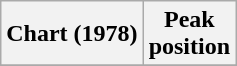<table class="wikitable plainrowheaders sortable" style="text-align:center;">
<tr>
<th>Chart (1978)</th>
<th>Peak<br>position</th>
</tr>
<tr>
</tr>
</table>
